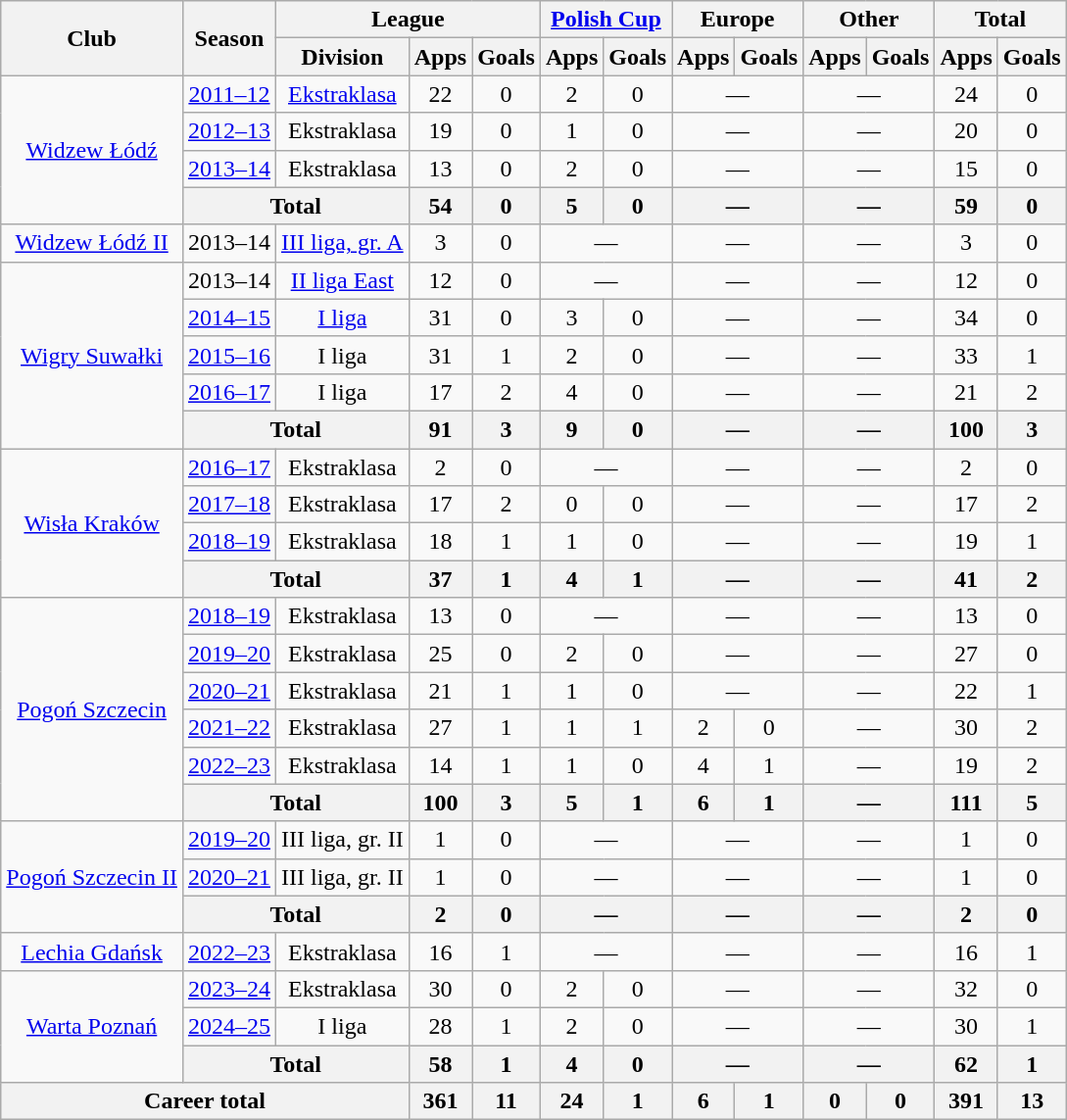<table class="wikitable" style="text-align: center;">
<tr>
<th rowspan="2">Club</th>
<th rowspan="2">Season</th>
<th colspan="3">League</th>
<th colspan="2"><a href='#'>Polish Cup</a></th>
<th colspan="2">Europe</th>
<th colspan="2">Other</th>
<th colspan="2">Total</th>
</tr>
<tr>
<th>Division</th>
<th>Apps</th>
<th>Goals</th>
<th>Apps</th>
<th>Goals</th>
<th>Apps</th>
<th>Goals</th>
<th>Apps</th>
<th>Goals</th>
<th>Apps</th>
<th>Goals</th>
</tr>
<tr>
<td rowspan="4"><a href='#'>Widzew Łódź</a></td>
<td><a href='#'>2011–12</a></td>
<td><a href='#'>Ekstraklasa</a></td>
<td>22</td>
<td>0</td>
<td>2</td>
<td>0</td>
<td colspan="2">—</td>
<td colspan="2">—</td>
<td>24</td>
<td>0</td>
</tr>
<tr>
<td><a href='#'>2012–13</a></td>
<td>Ekstraklasa</td>
<td>19</td>
<td>0</td>
<td>1</td>
<td>0</td>
<td colspan="2">—</td>
<td colspan="2">—</td>
<td>20</td>
<td>0</td>
</tr>
<tr>
<td><a href='#'>2013–14</a></td>
<td>Ekstraklasa</td>
<td>13</td>
<td>0</td>
<td>2</td>
<td>0</td>
<td colspan="2">—</td>
<td colspan="2">—</td>
<td>15</td>
<td>0</td>
</tr>
<tr>
<th colspan="2">Total</th>
<th>54</th>
<th>0</th>
<th>5</th>
<th>0</th>
<th colspan="2">—</th>
<th colspan="2">—</th>
<th>59</th>
<th>0</th>
</tr>
<tr>
<td><a href='#'>Widzew Łódź II</a></td>
<td>2013–14</td>
<td><a href='#'>III liga, gr. A</a></td>
<td>3</td>
<td>0</td>
<td colspan="2">—</td>
<td colspan="2">—</td>
<td colspan="2">—</td>
<td>3</td>
<td>0</td>
</tr>
<tr>
<td rowspan="5"><a href='#'>Wigry Suwałki</a></td>
<td>2013–14</td>
<td><a href='#'>II liga East</a></td>
<td>12</td>
<td>0</td>
<td colspan="2">—</td>
<td colspan="2">—</td>
<td colspan="2">—</td>
<td>12</td>
<td>0</td>
</tr>
<tr>
<td><a href='#'>2014–15</a></td>
<td><a href='#'>I liga</a></td>
<td>31</td>
<td>0</td>
<td>3</td>
<td>0</td>
<td colspan="2">—</td>
<td colspan="2">—</td>
<td>34</td>
<td>0</td>
</tr>
<tr>
<td><a href='#'>2015–16</a></td>
<td>I liga</td>
<td>31</td>
<td>1</td>
<td>2</td>
<td>0</td>
<td colspan="2">—</td>
<td colspan="2">—</td>
<td>33</td>
<td>1</td>
</tr>
<tr>
<td><a href='#'>2016–17</a></td>
<td>I liga</td>
<td>17</td>
<td>2</td>
<td>4</td>
<td>0</td>
<td colspan="2">—</td>
<td colspan="2">—</td>
<td>21</td>
<td>2</td>
</tr>
<tr>
<th colspan="2">Total</th>
<th>91</th>
<th>3</th>
<th>9</th>
<th>0</th>
<th colspan="2">—</th>
<th colspan="2">—</th>
<th>100</th>
<th>3</th>
</tr>
<tr>
<td rowspan="4"><a href='#'>Wisła Kraków</a></td>
<td><a href='#'>2016–17</a></td>
<td>Ekstraklasa</td>
<td>2</td>
<td>0</td>
<td colspan="2">—</td>
<td colspan="2">—</td>
<td colspan="2">—</td>
<td>2</td>
<td>0</td>
</tr>
<tr>
<td><a href='#'>2017–18</a></td>
<td>Ekstraklasa</td>
<td>17</td>
<td>2</td>
<td>0</td>
<td>0</td>
<td colspan="2">—</td>
<td colspan="2">—</td>
<td>17</td>
<td>2</td>
</tr>
<tr>
<td><a href='#'>2018–19</a></td>
<td>Ekstraklasa</td>
<td>18</td>
<td>1</td>
<td>1</td>
<td>0</td>
<td colspan="2">—</td>
<td colspan="2">—</td>
<td>19</td>
<td>1</td>
</tr>
<tr>
<th colspan="2">Total</th>
<th>37</th>
<th>1</th>
<th>4</th>
<th>1</th>
<th colspan="2">—</th>
<th colspan="2">—</th>
<th>41</th>
<th>2</th>
</tr>
<tr>
<td rowspan="6"><a href='#'>Pogoń Szczecin</a></td>
<td><a href='#'>2018–19</a></td>
<td>Ekstraklasa</td>
<td>13</td>
<td>0</td>
<td colspan="2">—</td>
<td colspan="2">—</td>
<td colspan="2">—</td>
<td>13</td>
<td>0</td>
</tr>
<tr>
<td><a href='#'>2019–20</a></td>
<td>Ekstraklasa</td>
<td>25</td>
<td>0</td>
<td>2</td>
<td>0</td>
<td colspan="2">—</td>
<td colspan="2">—</td>
<td>27</td>
<td>0</td>
</tr>
<tr>
<td><a href='#'>2020–21</a></td>
<td>Ekstraklasa</td>
<td>21</td>
<td>1</td>
<td>1</td>
<td>0</td>
<td colspan="2">—</td>
<td colspan="2">—</td>
<td>22</td>
<td>1</td>
</tr>
<tr>
<td><a href='#'>2021–22</a></td>
<td>Ekstraklasa</td>
<td>27</td>
<td>1</td>
<td>1</td>
<td>1</td>
<td>2</td>
<td>0</td>
<td colspan="2">—</td>
<td>30</td>
<td>2</td>
</tr>
<tr>
<td><a href='#'>2022–23</a></td>
<td>Ekstraklasa</td>
<td>14</td>
<td>1</td>
<td>1</td>
<td>0</td>
<td>4</td>
<td>1</td>
<td colspan="2">—</td>
<td>19</td>
<td>2</td>
</tr>
<tr>
<th colspan="2">Total</th>
<th>100</th>
<th>3</th>
<th>5</th>
<th>1</th>
<th>6</th>
<th>1</th>
<th colspan="2">—</th>
<th>111</th>
<th>5</th>
</tr>
<tr>
<td rowspan="3"><a href='#'>Pogoń Szczecin II</a></td>
<td><a href='#'>2019–20</a></td>
<td>III liga, gr. II</td>
<td>1</td>
<td>0</td>
<td colspan="2">—</td>
<td colspan="2">—</td>
<td colspan="2">—</td>
<td>1</td>
<td>0</td>
</tr>
<tr>
<td><a href='#'>2020–21</a></td>
<td>III liga, gr. II</td>
<td>1</td>
<td>0</td>
<td colspan="2">—</td>
<td colspan="2">—</td>
<td colspan="2">—</td>
<td>1</td>
<td>0</td>
</tr>
<tr>
<th colspan="2">Total</th>
<th>2</th>
<th>0</th>
<th colspan="2">—</th>
<th colspan="2">—</th>
<th colspan="2">—</th>
<th>2</th>
<th>0</th>
</tr>
<tr>
<td><a href='#'>Lechia Gdańsk</a></td>
<td><a href='#'>2022–23</a></td>
<td>Ekstraklasa</td>
<td>16</td>
<td>1</td>
<td colspan="2">—</td>
<td colspan="2">—</td>
<td colspan="2">—</td>
<td>16</td>
<td>1</td>
</tr>
<tr>
<td rowspan="3"><a href='#'>Warta Poznań</a></td>
<td><a href='#'>2023–24</a></td>
<td>Ekstraklasa</td>
<td>30</td>
<td>0</td>
<td>2</td>
<td>0</td>
<td colspan="2">—</td>
<td colspan="2">—</td>
<td>32</td>
<td>0</td>
</tr>
<tr>
<td><a href='#'>2024–25</a></td>
<td>I liga</td>
<td>28</td>
<td>1</td>
<td>2</td>
<td>0</td>
<td colspan="2">—</td>
<td colspan="2">—</td>
<td>30</td>
<td>1</td>
</tr>
<tr>
<th colspan="2">Total</th>
<th>58</th>
<th>1</th>
<th>4</th>
<th>0</th>
<th colspan="2">—</th>
<th colspan="2">—</th>
<th>62</th>
<th>1</th>
</tr>
<tr>
<th colspan="3">Career total</th>
<th>361</th>
<th>11</th>
<th>24</th>
<th>1</th>
<th>6</th>
<th>1</th>
<th>0</th>
<th>0</th>
<th>391</th>
<th>13</th>
</tr>
</table>
